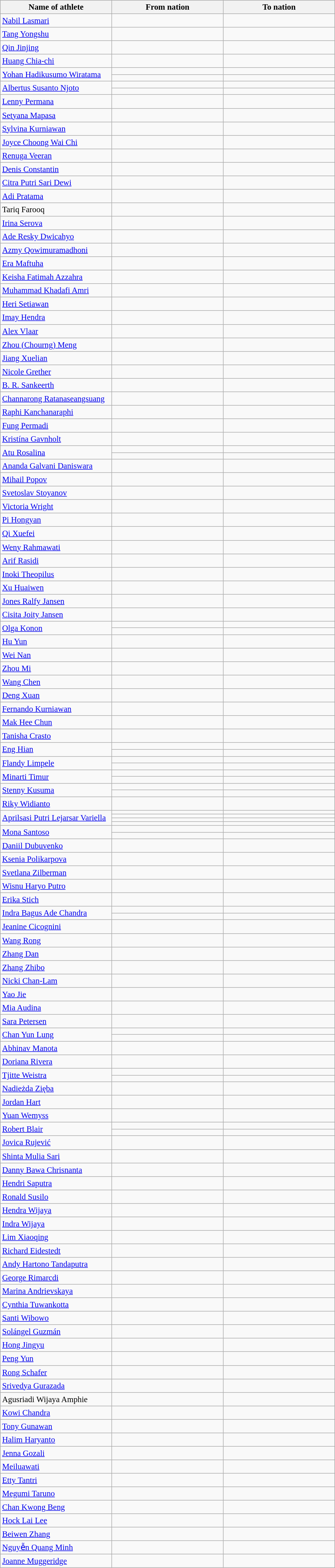<table class="wikitable sortable" style="border-collapse: collapse; font-size: 95%;">
<tr>
<th width=200>Name of athlete</th>
<th width=200>From nation</th>
<th width=200>To nation</th>
</tr>
<tr>
<td><a href='#'>Nabil Lasmari</a></td>
<td></td>
<td></td>
</tr>
<tr>
<td><a href='#'>Tang Yongshu</a></td>
<td></td>
<td></td>
</tr>
<tr>
<td><a href='#'>Qin Jinjing</a></td>
<td></td>
<td></td>
</tr>
<tr>
<td><a href='#'>Huang Chia-chi</a></td>
<td></td>
<td></td>
</tr>
<tr>
<td rowspan=2><a href='#'>Yohan Hadikusumo Wiratama</a></td>
<td></td>
<td></td>
</tr>
<tr>
<td></td>
<td></td>
</tr>
<tr>
<td rowspan=2><a href='#'>Albertus Susanto Njoto</a></td>
<td></td>
<td></td>
</tr>
<tr>
<td></td>
<td></td>
</tr>
<tr>
<td><a href='#'>Lenny Permana</a></td>
<td></td>
<td></td>
</tr>
<tr>
<td><a href='#'>Setyana Mapasa</a></td>
<td></td>
<td></td>
</tr>
<tr>
<td><a href='#'>Sylvina Kurniawan</a></td>
<td></td>
<td></td>
</tr>
<tr>
<td><a href='#'>Joyce Choong Wai Chi</a></td>
<td></td>
<td></td>
</tr>
<tr>
<td><a href='#'>Renuga Veeran</a></td>
<td></td>
<td></td>
</tr>
<tr>
<td><a href='#'>Denis Constantin</a></td>
<td></td>
<td></td>
</tr>
<tr>
<td><a href='#'>Citra Putri Sari Dewi</a></td>
<td></td>
<td></td>
</tr>
<tr>
<td><a href='#'>Adi Pratama</a></td>
<td></td>
<td></td>
</tr>
<tr>
<td>Tariq Farooq</td>
<td></td>
<td></td>
</tr>
<tr>
<td><a href='#'>Irina Serova</a></td>
<td></td>
<td></td>
</tr>
<tr>
<td><a href='#'>Ade Resky Dwicahyo</a></td>
<td></td>
<td></td>
</tr>
<tr>
<td><a href='#'>Azmy Qowimuramadhoni</a></td>
<td></td>
<td></td>
</tr>
<tr>
<td><a href='#'>Era Maftuha</a></td>
<td></td>
<td></td>
</tr>
<tr>
<td><a href='#'>Keisha Fatimah Azzahra</a></td>
<td></td>
<td></td>
</tr>
<tr>
<td><a href='#'>Muhammad Khadafi Amri</a></td>
<td></td>
<td></td>
</tr>
<tr>
<td><a href='#'>Heri Setiawan</a></td>
<td></td>
<td></td>
</tr>
<tr>
<td><a href='#'>Imay Hendra</a></td>
<td></td>
<td></td>
</tr>
<tr>
<td><a href='#'>Alex Vlaar</a></td>
<td></td>
<td></td>
</tr>
<tr>
<td><a href='#'>Zhou (Chourng) Meng</a></td>
<td></td>
<td></td>
</tr>
<tr>
<td><a href='#'>Jiang Xuelian</a></td>
<td></td>
<td></td>
</tr>
<tr>
<td><a href='#'>Nicole Grether</a></td>
<td></td>
<td></td>
</tr>
<tr>
<td><a href='#'>B. R. Sankeerth</a></td>
<td></td>
<td></td>
</tr>
<tr>
<td><a href='#'>Channarong Ratanaseangsuang</a></td>
<td></td>
<td></td>
</tr>
<tr>
<td><a href='#'>Raphi Kanchanaraphi</a></td>
<td></td>
<td></td>
</tr>
<tr>
<td><a href='#'>Fung Permadi</a></td>
<td></td>
<td></td>
</tr>
<tr>
<td><a href='#'>Kristína Gavnholt</a></td>
<td></td>
<td></td>
</tr>
<tr>
<td rowspan=2><a href='#'>Atu Rosalina</a></td>
<td></td>
<td></td>
</tr>
<tr>
<td></td>
<td></td>
</tr>
<tr>
<td><a href='#'>Ananda Galvani Daniswara</a></td>
<td></td>
<td></td>
</tr>
<tr>
<td><a href='#'>Mihail Popov</a></td>
<td></td>
<td></td>
</tr>
<tr>
<td><a href='#'>Svetoslav Stoyanov</a></td>
<td></td>
<td></td>
</tr>
<tr>
<td><a href='#'>Victoria Wright</a></td>
<td></td>
<td></td>
</tr>
<tr>
<td><a href='#'>Pi Hongyan</a></td>
<td></td>
<td></td>
</tr>
<tr>
<td><a href='#'>Qi Xuefei</a></td>
<td></td>
<td></td>
</tr>
<tr>
<td><a href='#'>Weny Rahmawati</a></td>
<td></td>
<td></td>
</tr>
<tr>
<td><a href='#'>Arif Rasidi</a></td>
<td></td>
<td></td>
</tr>
<tr>
<td><a href='#'>Inoki Theopilus</a></td>
<td></td>
<td></td>
</tr>
<tr>
<td><a href='#'>Xu Huaiwen</a></td>
<td></td>
<td></td>
</tr>
<tr>
<td><a href='#'>Jones Ralfy Jansen</a></td>
<td></td>
<td></td>
</tr>
<tr>
<td><a href='#'>Cisita Joity Jansen</a></td>
<td></td>
<td></td>
</tr>
<tr>
<td rowspan=2><a href='#'>Olga Konon</a></td>
<td></td>
<td></td>
</tr>
<tr>
<td></td>
<td></td>
</tr>
<tr>
<td><a href='#'>Hu Yun</a></td>
<td></td>
<td></td>
</tr>
<tr>
<td><a href='#'>Wei Nan</a></td>
<td></td>
<td></td>
</tr>
<tr>
<td><a href='#'>Zhou Mi</a></td>
<td></td>
<td></td>
</tr>
<tr>
<td><a href='#'>Wang Chen</a></td>
<td></td>
<td></td>
</tr>
<tr>
<td><a href='#'>Deng Xuan</a></td>
<td></td>
<td></td>
</tr>
<tr>
<td><a href='#'>Fernando Kurniawan</a></td>
<td></td>
<td></td>
</tr>
<tr>
<td><a href='#'>Mak Hee Chun</a></td>
<td></td>
<td></td>
</tr>
<tr>
<td><a href='#'>Tanisha Crasto</a></td>
<td></td>
<td></td>
</tr>
<tr>
<td rowspan=2><a href='#'>Eng Hian</a></td>
<td></td>
<td></td>
</tr>
<tr>
<td></td>
<td></td>
</tr>
<tr>
<td rowspan=2><a href='#'>Flandy Limpele</a></td>
<td></td>
<td></td>
</tr>
<tr>
<td></td>
<td></td>
</tr>
<tr>
<td rowspan=2><a href='#'>Minarti Timur</a></td>
<td></td>
<td></td>
</tr>
<tr>
<td></td>
<td></td>
</tr>
<tr>
<td rowspan=2><a href='#'>Stenny Kusuma</a></td>
<td></td>
<td></td>
</tr>
<tr>
<td></td>
<td></td>
</tr>
<tr>
<td><a href='#'>Riky Widianto</a></td>
<td></td>
<td></td>
</tr>
<tr>
<td rowspan=4><a href='#'>Aprilsasi Putri Lejarsar Variella</a></td>
<td></td>
<td></td>
</tr>
<tr>
<td></td>
<td></td>
</tr>
<tr>
<td></td>
<td></td>
</tr>
<tr>
<td></td>
<td></td>
</tr>
<tr>
<td rowspan=2><a href='#'>Mona Santoso</a></td>
<td></td>
<td></td>
</tr>
<tr>
<td></td>
<td></td>
</tr>
<tr>
<td><a href='#'>Daniil Dubuvenko</a></td>
<td></td>
<td></td>
</tr>
<tr>
<td><a href='#'>Ksenia Polikarpova</a></td>
<td></td>
<td></td>
</tr>
<tr>
<td><a href='#'>Svetlana Zilberman</a></td>
<td></td>
<td></td>
</tr>
<tr>
<td><a href='#'>Wisnu Haryo Putro</a></td>
<td></td>
<td></td>
</tr>
<tr>
<td><a href='#'>Erika Stich</a></td>
<td></td>
<td></td>
</tr>
<tr>
<td rowspan=2><a href='#'>Indra Bagus Ade Chandra</a></td>
<td></td>
<td></td>
</tr>
<tr>
<td></td>
<td></td>
</tr>
<tr>
<td><a href='#'>Jeanine Cicognini</a></td>
<td></td>
<td></td>
</tr>
<tr>
<td><a href='#'>Wang Rong</a></td>
<td></td>
<td></td>
</tr>
<tr>
<td><a href='#'>Zhang Dan</a></td>
<td></td>
<td></td>
</tr>
<tr>
<td><a href='#'>Zhang Zhibo</a></td>
<td></td>
<td></td>
</tr>
<tr>
<td><a href='#'>Nicki Chan-Lam</a></td>
<td></td>
<td></td>
</tr>
<tr>
<td><a href='#'>Yao Jie</a></td>
<td></td>
<td></td>
</tr>
<tr>
<td><a href='#'>Mia Audina</a></td>
<td></td>
<td></td>
</tr>
<tr>
<td><a href='#'>Sara Petersen</a></td>
<td></td>
<td></td>
</tr>
<tr>
<td rowspan=2><a href='#'>Chan Yun Lung</a></td>
<td></td>
<td></td>
</tr>
<tr>
<td></td>
<td></td>
</tr>
<tr>
<td><a href='#'>Abhinav Manota</a></td>
<td></td>
<td></td>
</tr>
<tr>
<td><a href='#'>Doriana Rivera</a></td>
<td></td>
<td></td>
</tr>
<tr>
<td rowspan=2><a href='#'>Tjitte Weistra</a></td>
<td></td>
<td></td>
</tr>
<tr>
<td></td>
<td></td>
</tr>
<tr>
<td><a href='#'>Nadieżda Zięba</a></td>
<td></td>
<td></td>
</tr>
<tr>
<td><a href='#'>Jordan Hart</a></td>
<td></td>
<td></td>
</tr>
<tr>
<td><a href='#'>Yuan Wemyss</a></td>
<td></td>
<td></td>
</tr>
<tr>
<td rowspan=2><a href='#'>Robert Blair</a></td>
<td></td>
<td></td>
</tr>
<tr>
<td></td>
<td></td>
</tr>
<tr>
<td><a href='#'>Jovica Rujević</a></td>
<td></td>
<td></td>
</tr>
<tr>
<td><a href='#'>Shinta Mulia Sari</a></td>
<td></td>
<td></td>
</tr>
<tr>
<td><a href='#'>Danny Bawa Chrisnanta</a></td>
<td></td>
<td></td>
</tr>
<tr>
<td><a href='#'>Hendri Saputra</a></td>
<td></td>
<td></td>
</tr>
<tr>
<td><a href='#'>Ronald Susilo</a></td>
<td></td>
<td></td>
</tr>
<tr>
<td><a href='#'>Hendra Wijaya</a></td>
<td></td>
<td></td>
</tr>
<tr>
<td><a href='#'>Indra Wijaya</a></td>
<td></td>
<td></td>
</tr>
<tr>
<td><a href='#'>Lim Xiaoqing</a></td>
<td></td>
<td></td>
</tr>
<tr>
<td><a href='#'>Richard Eidestedt</a></td>
<td></td>
<td></td>
</tr>
<tr>
<td><a href='#'>Andy Hartono Tandaputra</a></td>
<td></td>
<td></td>
</tr>
<tr>
<td><a href='#'>George Rimarcdi</a></td>
<td></td>
<td></td>
</tr>
<tr>
<td><a href='#'>Marina Andrievskaya</a></td>
<td></td>
<td></td>
</tr>
<tr>
<td><a href='#'>Cynthia Tuwankotta</a></td>
<td></td>
<td></td>
</tr>
<tr>
<td><a href='#'>Santi Wibowo</a></td>
<td></td>
<td></td>
</tr>
<tr>
<td><a href='#'>Solángel Guzmán</a></td>
<td></td>
<td></td>
</tr>
<tr>
<td><a href='#'>Hong Jingyu</a></td>
<td></td>
<td></td>
</tr>
<tr>
<td><a href='#'>Peng Yun</a></td>
<td></td>
<td></td>
</tr>
<tr>
<td><a href='#'>Rong Schafer</a></td>
<td></td>
<td></td>
</tr>
<tr>
<td><a href='#'>Srivedya Gurazada</a></td>
<td></td>
<td></td>
</tr>
<tr>
<td>Agusriadi Wijaya Amphie</td>
<td></td>
<td></td>
</tr>
<tr>
<td><a href='#'>Kowi Chandra</a></td>
<td></td>
<td></td>
</tr>
<tr>
<td><a href='#'>Tony Gunawan</a></td>
<td></td>
<td></td>
</tr>
<tr>
<td><a href='#'>Halim Haryanto</a></td>
<td></td>
<td></td>
</tr>
<tr>
<td><a href='#'>Jenna Gozali</a></td>
<td></td>
<td></td>
</tr>
<tr>
<td><a href='#'>Meiluawati</a></td>
<td></td>
<td></td>
</tr>
<tr>
<td><a href='#'>Etty Tantri</a></td>
<td></td>
<td></td>
</tr>
<tr>
<td><a href='#'>Megumi Taruno</a></td>
<td></td>
<td></td>
</tr>
<tr>
<td><a href='#'>Chan Kwong Beng</a></td>
<td></td>
<td></td>
</tr>
<tr>
<td><a href='#'>Hock Lai Lee</a></td>
<td></td>
<td></td>
</tr>
<tr>
<td><a href='#'>Beiwen Zhang</a></td>
<td></td>
<td></td>
</tr>
<tr>
<td><a href='#'>Nguyễn Quang Minh</a></td>
<td></td>
<td></td>
</tr>
<tr>
<td><a href='#'>Joanne Muggeridge</a></td>
<td></td>
<td></td>
</tr>
</table>
